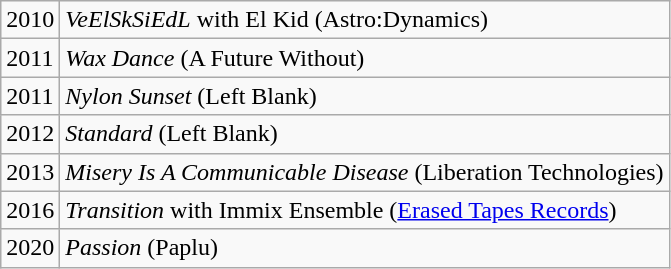<table class="wikitable">
<tr>
<td>2010</td>
<td><em>VeElSkSiEdL</em> with El Kid (Astro:Dynamics)</td>
</tr>
<tr>
<td>2011</td>
<td><em>Wax Dance</em> (A Future Without)</td>
</tr>
<tr>
<td>2011</td>
<td><em>Nylon Sunset</em> (Left Blank)</td>
</tr>
<tr>
<td>2012</td>
<td><em>Standard</em> (Left Blank)</td>
</tr>
<tr>
<td>2013</td>
<td><em>Misery Is A Communicable Disease</em> (Liberation Technologies)</td>
</tr>
<tr>
<td>2016</td>
<td><em>Transition</em> with Immix Ensemble (<a href='#'>Erased Tapes Records</a>)</td>
</tr>
<tr>
<td>2020</td>
<td><em>Passion</em> (Paplu)</td>
</tr>
</table>
